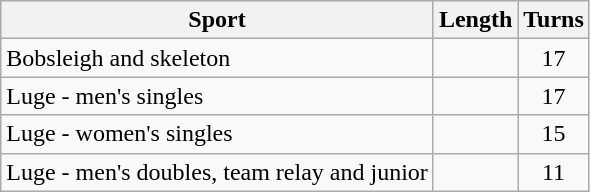<table class="wikitable">
<tr>
<th>Sport</th>
<th>Length</th>
<th>Turns</th>
</tr>
<tr>
<td>Bobsleigh and skeleton</td>
<td align=right></td>
<td align=center>17</td>
</tr>
<tr>
<td>Luge - men's singles</td>
<td align=right></td>
<td align=center>17</td>
</tr>
<tr>
<td>Luge - women's singles</td>
<td align=right></td>
<td align=center>15</td>
</tr>
<tr>
<td>Luge - men's doubles, team relay and junior</td>
<td align=right></td>
<td align=center>11</td>
</tr>
</table>
